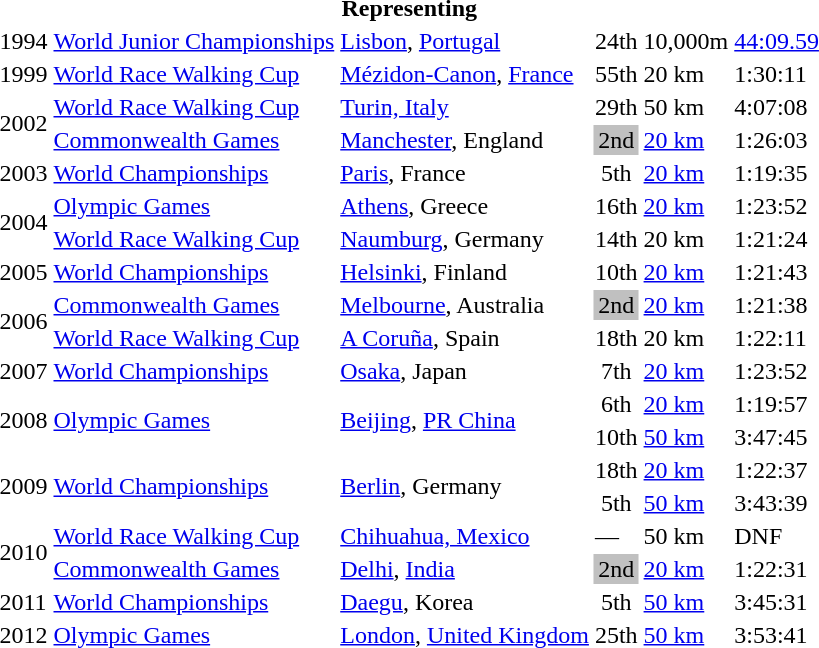<table>
<tr>
<th colspan="6">Representing </th>
</tr>
<tr>
<td>1994</td>
<td><a href='#'>World Junior Championships</a></td>
<td><a href='#'>Lisbon</a>, <a href='#'>Portugal</a></td>
<td>24th</td>
<td>10,000m</td>
<td><a href='#'>44:09.59</a></td>
</tr>
<tr>
<td>1999</td>
<td><a href='#'>World Race Walking Cup</a></td>
<td><a href='#'>Mézidon-Canon</a>, <a href='#'>France</a></td>
<td align="center">55th</td>
<td>20 km</td>
<td>1:30:11</td>
</tr>
<tr>
<td rowspan=2>2002</td>
<td><a href='#'>World Race Walking Cup</a></td>
<td><a href='#'>Turin, Italy</a></td>
<td align="center">29th</td>
<td>50 km</td>
<td>4:07:08</td>
</tr>
<tr>
<td><a href='#'>Commonwealth Games</a></td>
<td><a href='#'>Manchester</a>, England</td>
<td bgcolor="silver" align="center">2nd</td>
<td><a href='#'>20 km</a></td>
<td>1:26:03</td>
</tr>
<tr>
<td>2003</td>
<td><a href='#'>World Championships</a></td>
<td><a href='#'>Paris</a>, France</td>
<td align="center">5th</td>
<td><a href='#'>20 km</a></td>
<td>1:19:35</td>
</tr>
<tr>
<td rowspan=2>2004</td>
<td><a href='#'>Olympic Games</a></td>
<td><a href='#'>Athens</a>, Greece</td>
<td align="center">16th</td>
<td><a href='#'>20 km</a></td>
<td>1:23:52</td>
</tr>
<tr>
<td><a href='#'>World Race Walking Cup</a></td>
<td><a href='#'>Naumburg</a>, Germany</td>
<td align="center">14th</td>
<td>20 km</td>
<td>1:21:24</td>
</tr>
<tr>
<td>2005</td>
<td><a href='#'>World Championships</a></td>
<td><a href='#'>Helsinki</a>, Finland</td>
<td align="center">10th</td>
<td><a href='#'>20 km</a></td>
<td>1:21:43</td>
</tr>
<tr>
<td rowspan=2>2006</td>
<td><a href='#'>Commonwealth Games</a></td>
<td><a href='#'>Melbourne</a>, Australia</td>
<td bgcolor="silver" align="center">2nd</td>
<td><a href='#'>20 km</a></td>
<td>1:21:38</td>
</tr>
<tr>
<td><a href='#'>World Race Walking Cup</a></td>
<td><a href='#'>A Coruña</a>, Spain</td>
<td align="center">18th</td>
<td>20 km</td>
<td>1:22:11</td>
</tr>
<tr>
<td>2007</td>
<td><a href='#'>World Championships</a></td>
<td><a href='#'>Osaka</a>, Japan</td>
<td align="center">7th</td>
<td><a href='#'>20 km</a></td>
<td>1:23:52</td>
</tr>
<tr>
<td rowspan=2>2008</td>
<td rowspan=2><a href='#'>Olympic Games</a></td>
<td rowspan=2><a href='#'>Beijing</a>, <a href='#'>PR China</a></td>
<td align="center">6th</td>
<td><a href='#'>20 km</a></td>
<td>1:19:57</td>
</tr>
<tr>
<td align="center">10th</td>
<td><a href='#'>50 km</a></td>
<td>3:47:45</td>
</tr>
<tr>
<td rowspan=2>2009</td>
<td rowspan=2><a href='#'>World Championships</a></td>
<td rowspan=2><a href='#'>Berlin</a>, Germany</td>
<td align="center">18th</td>
<td><a href='#'>20 km</a></td>
<td>1:22:37</td>
</tr>
<tr>
<td align="center">5th</td>
<td><a href='#'>50 km</a></td>
<td>3:43:39</td>
</tr>
<tr>
<td rowspan=2>2010</td>
<td><a href='#'>World Race Walking Cup</a></td>
<td><a href='#'>Chihuahua, Mexico</a></td>
<td>—</td>
<td>50 km</td>
<td>DNF</td>
</tr>
<tr>
<td><a href='#'>Commonwealth Games</a></td>
<td><a href='#'>Delhi</a>, <a href='#'>India</a></td>
<td bgcolor="silver" align="center">2nd</td>
<td><a href='#'>20 km</a></td>
<td>1:22:31</td>
</tr>
<tr>
<td>2011</td>
<td><a href='#'>World Championships</a></td>
<td><a href='#'>Daegu</a>, Korea</td>
<td align="center">5th</td>
<td><a href='#'>50 km</a></td>
<td>3:45:31</td>
</tr>
<tr>
<td>2012</td>
<td><a href='#'>Olympic Games</a></td>
<td><a href='#'>London</a>, <a href='#'>United Kingdom</a></td>
<td align="center">25th</td>
<td><a href='#'>50 km</a></td>
<td>3:53:41</td>
</tr>
</table>
